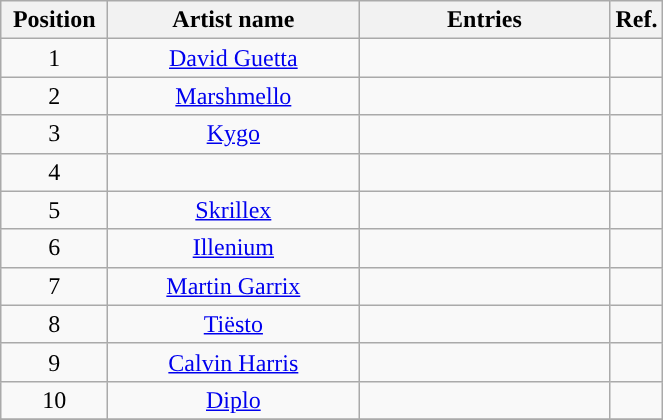<table class="wikitable sortable plainrowheaders" style="text-align:center;">
<tr>
<th scope="col" style="width:4em;" class="unsortable">Position</th>
<th scope="col" style="width:10em;">Artist name</th>
<th scope="col" style="width:10em;">Entries</th>
<th scope="col" style="width:1em;">Ref.</th>
</tr>
<tr>
<td>1</td>
<td><a href='#'>David Guetta</a></td>
<td></td>
<td></td>
</tr>
<tr>
<td>2</td>
<td><a href='#'>Marshmello</a></td>
<td></td>
<td></td>
</tr>
<tr>
<td>3</td>
<td><a href='#'>Kygo</a></td>
<td></td>
<td></td>
</tr>
<tr>
<td>4</td>
<td></td>
<td></td>
<td></td>
</tr>
<tr>
<td>5</td>
<td><a href='#'>Skrillex</a></td>
<td></td>
<td></td>
</tr>
<tr>
<td>6</td>
<td><a href='#'>Illenium</a></td>
<td></td>
<td></td>
</tr>
<tr>
<td>7</td>
<td><a href='#'>Martin Garrix</a></td>
<td></td>
<td></td>
</tr>
<tr>
<td>8</td>
<td><a href='#'>Tiësto</a></td>
<td></td>
<td></td>
</tr>
<tr>
<td>9</td>
<td><a href='#'>Calvin Harris</a></td>
<td></td>
<td></td>
</tr>
<tr>
<td>10</td>
<td><a href='#'>Diplo</a></td>
<td></td>
<td></td>
</tr>
<tr>
</tr>
</table>
